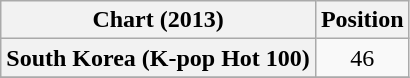<table class="wikitable plainrowheaders" style="text-align:center">
<tr>
<th scope="col">Chart (2013)</th>
<th scope="col">Position</th>
</tr>
<tr>
<th scope="row">South Korea (K-pop Hot 100)</th>
<td>46</td>
</tr>
<tr>
</tr>
</table>
